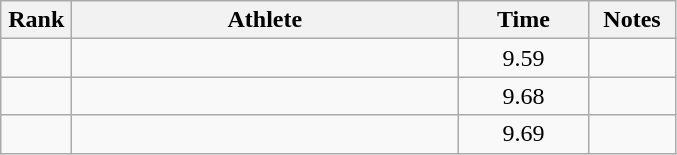<table class=wikitable style="text-align:center">
<tr>
<th width=40>Rank</th>
<th width=250>Athlete</th>
<th width=80>Time</th>
<th width=50>Notes</th>
</tr>
<tr>
<td></td>
<td align=left></td>
<td>9.59</td>
<td></td>
</tr>
<tr>
<td></td>
<td align=left></td>
<td>9.68</td>
<td></td>
</tr>
<tr>
<td></td>
<td align=left></td>
<td>9.69</td>
<td></td>
</tr>
</table>
